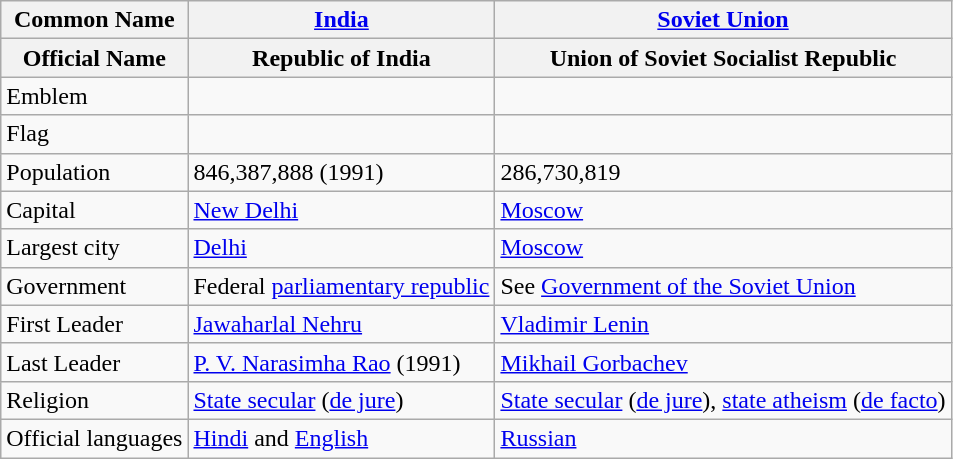<table class="wikitable">
<tr>
<th>Common Name</th>
<th><a href='#'>India</a></th>
<th><a href='#'>Soviet Union</a></th>
</tr>
<tr>
<th>Official Name</th>
<th>Republic of India</th>
<th>Union of Soviet Socialist Republic</th>
</tr>
<tr>
<td>Emblem</td>
<td></td>
<td></td>
</tr>
<tr>
<td>Flag</td>
<td></td>
<td></td>
</tr>
<tr>
<td>Population</td>
<td>846,387,888 (1991)</td>
<td>286,730,819</td>
</tr>
<tr>
<td>Capital</td>
<td><a href='#'>New Delhi</a></td>
<td><a href='#'>Moscow</a></td>
</tr>
<tr>
<td>Largest city</td>
<td><a href='#'>Delhi</a></td>
<td><a href='#'>Moscow</a></td>
</tr>
<tr>
<td>Government</td>
<td>Federal <a href='#'>parliamentary republic</a></td>
<td>See <a href='#'>Government of the Soviet Union</a></td>
</tr>
<tr>
<td>First Leader</td>
<td><a href='#'>Jawaharlal Nehru</a></td>
<td><a href='#'>Vladimir Lenin</a></td>
</tr>
<tr>
<td>Last Leader</td>
<td><a href='#'>P. V. Narasimha Rao</a> (1991)</td>
<td><a href='#'>Mikhail Gorbachev</a></td>
</tr>
<tr>
<td>Religion</td>
<td><a href='#'>State secular</a> (<a href='#'>de jure</a>)</td>
<td><a href='#'>State secular</a> (<a href='#'>de jure</a>), <a href='#'>state atheism</a> (<a href='#'>de facto</a>)</td>
</tr>
<tr>
<td>Official languages</td>
<td><a href='#'>Hindi</a> and <a href='#'>English</a></td>
<td><a href='#'>Russian</a></td>
</tr>
</table>
